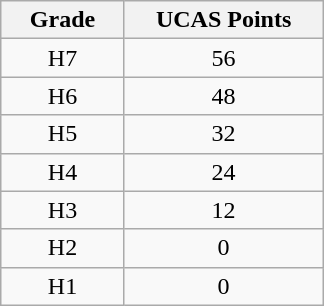<table class="wikitable" border="1" style="text-align:center; margin-left:1em;">
<tr>
<th width="75">Grade</th>
<th width="125">UCAS Points</th>
</tr>
<tr>
<td align="center">H7</td>
<td>56</td>
</tr>
<tr>
<td align="center">H6</td>
<td>48</td>
</tr>
<tr>
<td align="center">H5</td>
<td>32</td>
</tr>
<tr>
<td align="center">H4</td>
<td>24</td>
</tr>
<tr>
<td align="center">H3</td>
<td>12</td>
</tr>
<tr>
<td align="center">H2</td>
<td>0</td>
</tr>
<tr>
<td align="center">H1</td>
<td>0</td>
</tr>
</table>
